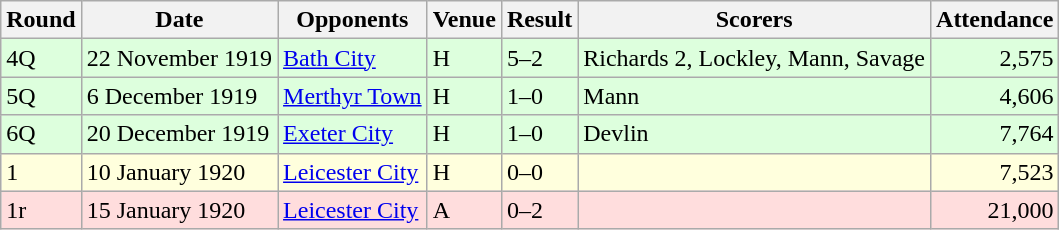<table class="wikitable">
<tr>
<th>Round</th>
<th>Date</th>
<th>Opponents</th>
<th>Venue</th>
<th>Result</th>
<th>Scorers</th>
<th>Attendance</th>
</tr>
<tr bgcolor="#ddffdd">
<td>4Q</td>
<td>22 November 1919</td>
<td><a href='#'>Bath City</a></td>
<td>H</td>
<td>5–2</td>
<td>Richards 2, Lockley, Mann, Savage</td>
<td align="right">2,575</td>
</tr>
<tr bgcolor="#ddffdd">
<td>5Q</td>
<td>6 December 1919</td>
<td><a href='#'>Merthyr Town</a></td>
<td>H</td>
<td>1–0</td>
<td>Mann</td>
<td align="right">4,606</td>
</tr>
<tr bgcolor="#ddffdd">
<td>6Q</td>
<td>20 December 1919</td>
<td><a href='#'>Exeter City</a></td>
<td>H</td>
<td>1–0</td>
<td>Devlin</td>
<td align="right">7,764</td>
</tr>
<tr bgcolor="#ffffdd">
<td>1</td>
<td>10 January 1920</td>
<td><a href='#'>Leicester City</a></td>
<td>H</td>
<td>0–0</td>
<td></td>
<td align="right">7,523</td>
</tr>
<tr bgcolor="#ffdddd">
<td>1r</td>
<td>15 January 1920</td>
<td><a href='#'>Leicester City</a></td>
<td>A</td>
<td>0–2</td>
<td></td>
<td align="right">21,000</td>
</tr>
</table>
